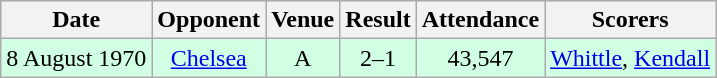<table class="wikitable sortable" style="font-size:100%; text-align:center">
<tr>
<th>Date</th>
<th>Opponent</th>
<th>Venue</th>
<th>Result</th>
<th>Attendance</th>
<th>Scorers</th>
</tr>
<tr style="background-color: #d0ffe3;">
<td>8 August 1970</td>
<td><a href='#'>Chelsea</a></td>
<td>A</td>
<td>2–1</td>
<td>43,547</td>
<td><a href='#'>Whittle</a>, <a href='#'>Kendall</a></td>
</tr>
</table>
